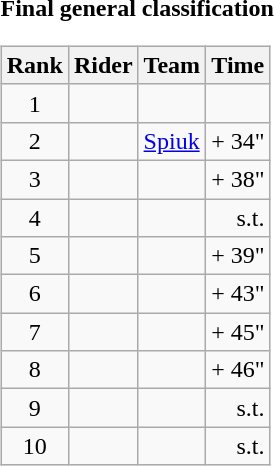<table>
<tr>
<td><strong>Final general classification</strong><br><table class="wikitable">
<tr>
<th scope="col">Rank</th>
<th scope="col">Rider</th>
<th scope="col">Team</th>
<th scope="col">Time</th>
</tr>
<tr>
<td style="text-align:center;">1</td>
<td></td>
<td></td>
<td style="text-align:right;"></td>
</tr>
<tr>
<td style="text-align:center;">2</td>
<td></td>
<td><a href='#'>Spiuk</a></td>
<td style="text-align:right;">+ 34"</td>
</tr>
<tr>
<td style="text-align:center;">3</td>
<td></td>
<td></td>
<td style="text-align:right;">+ 38"</td>
</tr>
<tr>
<td style="text-align:center;">4</td>
<td></td>
<td></td>
<td style="text-align:right;">s.t.</td>
</tr>
<tr>
<td style="text-align:center;">5</td>
<td></td>
<td></td>
<td style="text-align:right;">+ 39"</td>
</tr>
<tr>
<td style="text-align:center;">6</td>
<td></td>
<td></td>
<td style="text-align:right;">+ 43"</td>
</tr>
<tr>
<td style="text-align:center;">7</td>
<td></td>
<td></td>
<td style="text-align:right;">+ 45"</td>
</tr>
<tr>
<td style="text-align:center;">8</td>
<td></td>
<td></td>
<td style="text-align:right;">+ 46"</td>
</tr>
<tr>
<td style="text-align:center;">9</td>
<td></td>
<td></td>
<td style="text-align:right;">s.t.</td>
</tr>
<tr>
<td style="text-align:center;">10</td>
<td></td>
<td></td>
<td style="text-align:right;">s.t.</td>
</tr>
</table>
</td>
</tr>
</table>
